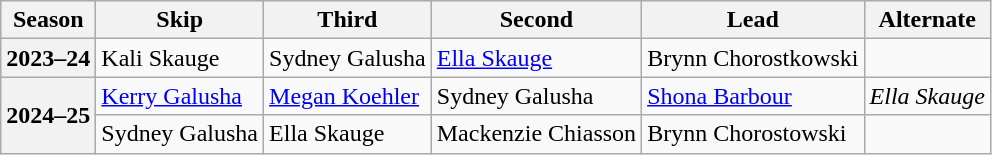<table class="wikitable">
<tr>
<th scope="col">Season</th>
<th scope="col">Skip</th>
<th scope="col">Third</th>
<th scope="col">Second</th>
<th scope="col">Lead</th>
<th scope="col">Alternate</th>
</tr>
<tr>
<th scope="row">2023–24</th>
<td>Kali Skauge</td>
<td>Sydney Galusha</td>
<td><a href='#'>Ella Skauge</a></td>
<td>Brynn Chorostkowski</td>
<td></td>
</tr>
<tr>
<th rowspan="2">2024–25</th>
<td><a href='#'>Kerry Galusha</a></td>
<td><a href='#'>Megan Koehler</a></td>
<td>Sydney Galusha</td>
<td><a href='#'>Shona Barbour</a></td>
<td><em>Ella Skauge</em></td>
</tr>
<tr>
<td>Sydney Galusha</td>
<td>Ella Skauge</td>
<td>Mackenzie Chiasson</td>
<td>Brynn Chorostowski</td>
<td></td>
</tr>
</table>
